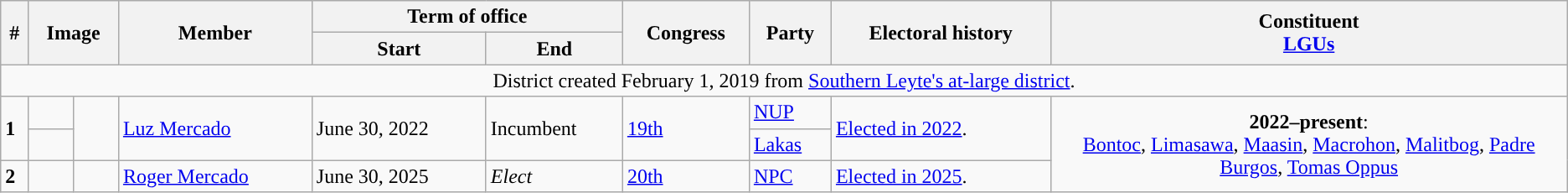<table class="wikitable">
<tr>
<th rowspan="2">#</th>
<th colspan="2" rowspan="2">Image</th>
<th rowspan="2">Member</th>
<th colspan="2">Term of office</th>
<th rowspan="2">Congress</th>
<th rowspan="2">Party</th>
<th rowspan="2">Electoral history</th>
<th rowspan="2" width="33%">Constituent<br><a href='#'>LGUs</a></th>
</tr>
<tr>
<th>Start</th>
<th>End</th>
</tr>
<tr>
<td colspan="10" style="text-align:center;">District created February 1, 2019 from <a href='#'>Southern Leyte's at-large district</a>.</td>
</tr>
<tr>
<td rowspan="2"><strong>1</strong></td>
<td style="color:inherit;background:"></td>
<td rowspan="2"></td>
<td rowspan="2"><a href='#'>Luz Mercado</a></td>
<td rowspan="2">June 30, 2022</td>
<td rowspan="2">Incumbent</td>
<td rowspan="2"><a href='#'>19th</a></td>
<td><a href='#'>NUP</a></td>
<td rowspan="2"><a href='#'>Elected in 2022</a>.</td>
<td align="center" rowspan="3"><strong>2022–present</strong>:<br> <a href='#'>Bontoc</a>, <a href='#'>Limasawa</a>, <a href='#'>Maasin</a>, <a href='#'>Macrohon</a>, <a href='#'>Malitbog</a>, <a href='#'>Padre Burgos</a>, <a href='#'>Tomas Oppus</a></td>
</tr>
<tr>
<td style="color:inherit;background:"></td>
<td><a href='#'>Lakas</a></td>
</tr>
<tr>
<td><strong>2</strong></td>
<td style="color:inherit;background:"></td>
<td></td>
<td><a href='#'>Roger Mercado</a></td>
<td>June 30, 2025</td>
<td><em>Elect</em></td>
<td><a href='#'>20th</a></td>
<td><a href='#'>NPC</a></td>
<td><a href='#'>Elected in 2025</a>.</td>
</tr>
</table>
